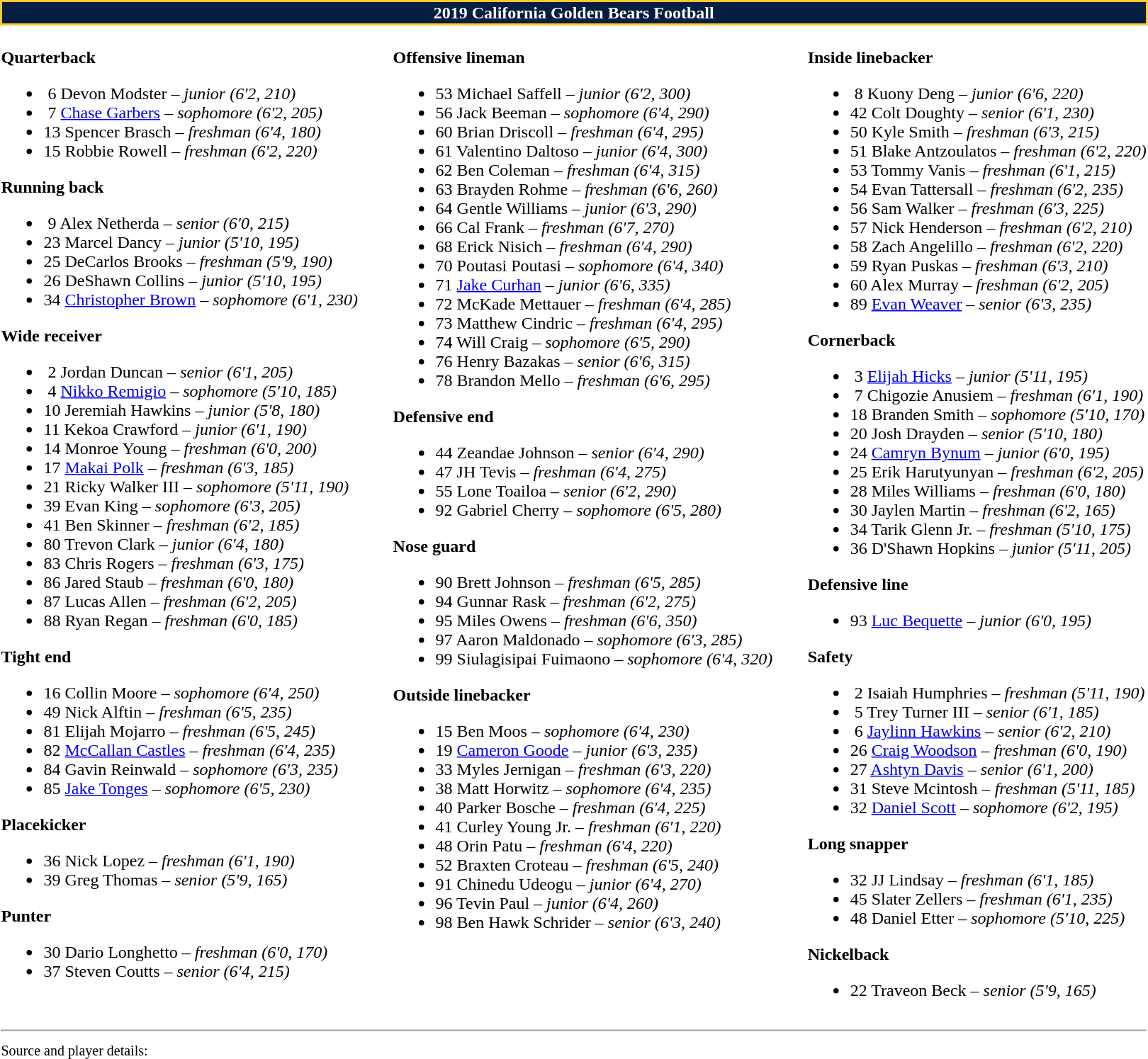<table class="toccolours" style="text-align: left;">
<tr>
<td colspan=11 style="color:#FFFFFF;background:#041E42; text-align: center;border:2px solid #FFC72C"><strong>2019 California Golden Bears Football</strong></td>
</tr>
<tr>
<td valign="top"><br><strong>Quarterback</strong><ul><li> 6  Devon Modster – <em> junior (6'2, 210)</em></li><li> 7  <a href='#'>Chase Garbers</a> – <em> sophomore (6'2, 205)</em></li><li>13  Spencer Brasch – <em>freshman (6'4, 180)</em></li><li>15  Robbie Rowell – <em> freshman (6'2, 220)</em></li></ul><strong>Running back</strong><ul><li> 9  Alex Netherda – <em> senior (6'0, 215)</em></li><li>23  Marcel Dancy – <em> junior (5'10, 195)</em></li><li>25  DeCarlos Brooks – <em>freshman (5'9, 190)</em></li><li>26  DeShawn Collins – <em> junior (5'10, 195)</em></li><li>34  <a href='#'>Christopher Brown</a> – <em>sophomore (6'1, 230)</em></li></ul><strong>Wide receiver</strong><ul><li> 2  Jordan Duncan – <em>senior (6'1, 205)</em></li><li> 4  <a href='#'>Nikko Remigio</a> – <em>sophomore (5'10, 185)</em></li><li>10  Jeremiah Hawkins – <em>junior (5'8, 180)</em></li><li>11  Kekoa Crawford – <em> junior (6'1, 190)</em></li><li>14  Monroe Young – <em> freshman (6'0, 200)</em></li><li>17  <a href='#'>Makai Polk</a> – <em>freshman (6'3, 185)</em></li><li>21  Ricky Walker III – <em> sophomore (5'11, 190)</em></li><li>39  Evan King – <em> sophomore (6'3, 205)</em></li><li>41  Ben Skinner – <em> freshman (6'2, 185)</em></li><li>80  Trevon Clark – <em>junior (6'4, 180)</em></li><li>83  Chris Rogers – <em>freshman (6'3, 175)</em></li><li>86  Jared Staub – <em>freshman (6'0, 180)</em></li><li>87  Lucas Allen – <em>freshman (6'2, 205)</em></li><li>88  Ryan Regan – <em> freshman (6'0, 185)</em></li></ul><strong>Tight end</strong><ul><li>16  Collin Moore – <em> sophomore (6'4, 250)</em></li><li>49  Nick Alftin – <em> freshman (6'5, 235)</em></li><li>81  Elijah Mojarro – <em>freshman (6'5, 245)</em></li><li>82  <a href='#'>McCallan Castles</a> – <em> freshman (6'4, 235)</em></li><li>84  Gavin Reinwald – <em> sophomore (6'3, 235)</em></li><li>85  <a href='#'>Jake Tonges</a> – <em> sophomore (6'5, 230)</em></li></ul><strong>Placekicker</strong><ul><li>36  Nick Lopez – <em>freshman (6'1, 190)</em></li><li>39  Greg Thomas – <em> senior (5'9, 165)</em></li></ul><strong>Punter</strong><ul><li>30  Dario Longhetto – <em> freshman (6'0, 170)</em></li><li>37  Steven Coutts – <em> senior (6'4, 215)</em></li></ul></td>
<td width="25"> </td>
<td valign="top"><br><strong>Offensive lineman</strong><ul><li>53  Michael Saffell – <em>junior (6'2, 300)</em></li><li>56  Jack Beeman – <em> sophomore (6'4, 290)</em></li><li>60  Brian Driscoll – <em>freshman (6'4, 295)</em></li><li>61  Valentino Daltoso – <em> junior (6'4, 300)</em></li><li>62  Ben Coleman – <em>freshman (6'4, 315)</em></li><li>63  Brayden Rohme – <em>freshman (6'6, 260)</em></li><li>64  Gentle Williams – <em> junior (6'3, 290)</em></li><li>66  Cal Frank – <em>freshman (6'7, 270)</em></li><li>68  Erick Nisich – <em> freshman (6'4, 290)</em></li><li>70  Poutasi Poutasi – <em> sophomore (6'4, 340)</em></li><li>71  <a href='#'>Jake Curhan</a> – <em> junior (6'6, 335)</em></li><li>72  McKade Mettauer – <em>freshman (6'4, 285)</em></li><li>73  Matthew Cindric – <em> freshman (6'4, 295)</em></li><li>74  Will Craig – <em>sophomore (6'5, 290)</em></li><li>76  Henry Bazakas – <em> senior (6'6, 315)</em></li><li>78  Brandon Mello – <em> freshman (6'6, 295)</em></li></ul><strong>Defensive end</strong><ul><li>44  Zeandae Johnson – <em> senior (6'4, 290)</em></li><li>47  JH Tevis – <em> freshman (6'4, 275)</em></li><li>55  Lone Toailoa – <em> senior (6'2, 290)</em></li><li>92  Gabriel Cherry – <em> sophomore (6'5, 280)</em></li></ul><strong>Nose guard</strong><ul><li>90  Brett Johnson – <em>freshman (6'5, 285)</em></li><li>94  Gunnar Rask – <em>freshman (6'2, 275)</em></li><li>95  Miles Owens – <em> freshman (6'6, 350)</em></li><li>97  Aaron Maldonado – <em>sophomore (6'3, 285)</em></li><li>99  Siulagisipai Fuimaono – <em> sophomore (6'4, 320)</em></li></ul><strong>Outside linebacker</strong><ul><li>15  Ben Moos – <em> sophomore (6'4, 230)</em></li><li>19  <a href='#'>Cameron Goode</a> – <em> junior (6'3, 235)</em></li><li>33  Myles Jernigan – <em>freshman (6'3, 220)</em></li><li>38  Matt Horwitz – <em> sophomore (6'4, 235)</em></li><li>40  Parker Bosche – <em> freshman (6'4, 225)</em></li><li>41  Curley Young Jr. – <em>freshman (6'1, 220)</em></li><li>48  Orin Patu – <em>freshman (6'4, 220)</em></li><li>52  Braxten Croteau – <em>freshman (6'5, 240)</em></li><li>91  Chinedu Udeogu – <em> junior (6'4, 270)</em></li><li>96  Tevin Paul – <em> junior (6'4, 260)</em></li><li>98  Ben Hawk Schrider – <em> senior (6'3, 240)</em></li></ul></td>
<td width="25"> </td>
<td valign="top"><br><strong>Inside linebacker</strong><ul><li> 8  Kuony Deng – <em> junior (6'6, 220)</em></li><li>42  Colt Doughty – <em>senior (6'1, 230)</em></li><li>50  Kyle Smith – <em>freshman (6'3, 215)</em></li><li>51  Blake Antzoulatos – <em>freshman (6'2, 220)</em></li><li>53  Tommy Vanis – <em> freshman (6'1, 215)</em></li><li>54  Evan Tattersall – <em> freshman (6'2, 235)</em></li><li>56  Sam Walker – <em> freshman (6'3, 225)</em></li><li>57  Nick Henderson – <em> freshman (6'2, 210)</em></li><li>58  Zach Angelillo – <em> freshman (6'2, 220)</em></li><li>59  Ryan Puskas – <em>freshman (6'3, 210)</em></li><li>60  Alex Murray – <em>freshman (6'2, 205)</em></li><li>89  <a href='#'>Evan Weaver</a> – <em>senior (6'3, 235)</em></li></ul><strong>Cornerback</strong><ul><li> 3  <a href='#'>Elijah Hicks</a> – <em>junior (5'11, 195)</em></li><li> 7  Chigozie Anusiem – <em> freshman (6'1, 190)</em></li><li>18  Branden Smith – <em> sophomore (5'10, 170)</em></li><li>20  Josh Drayden – <em>senior (5'10, 180)</em></li><li>24  <a href='#'>Camryn Bynum</a> – <em> junior (6'0, 195)</em></li><li>25  Erik Harutyunyan – <em>freshman (6'2, 205)</em></li><li>28  Miles Williams – <em>freshman (6'0, 180)</em></li><li>30  Jaylen Martin – <em>freshman (6'2, 165)</em></li><li>34  Tarik Glenn Jr. – <em>freshman (5'10, 175)</em></li><li>36  D'Shawn Hopkins – <em>junior (5'11, 205)</em></li></ul><strong>Defensive line</strong><ul><li>93  <a href='#'>Luc Bequette</a> – <em> junior (6'0, 195)</em></li></ul><strong>Safety</strong><ul><li> 2  Isaiah Humphries – <em> freshman (5'11, 190)</em></li><li> 5  Trey Turner III – <em> senior (6'1, 185)</em></li><li> 6  <a href='#'>Jaylinn Hawkins</a> – <em> senior (6'2, 210)</em></li><li>26  <a href='#'>Craig Woodson</a> – <em>freshman (6'0, 190)</em></li><li>27  <a href='#'>Ashtyn Davis</a> – <em> senior (6'1, 200)</em></li><li>31  Steve Mcintosh – <em> freshman (5'11, 185)</em></li><li>32  <a href='#'>Daniel Scott</a> – <em> sophomore (6'2, 195)</em></li></ul><strong>Long snapper</strong><ul><li>32  JJ Lindsay – <em>freshman (6'1, 185)</em></li><li>45  Slater Zellers – <em> freshman (6'1, 235)</em></li><li>48  Daniel Etter – <em> sophomore (5'10, 225)</em></li></ul><strong>Nickelback</strong><ul><li>22  Traveon Beck – <em>senior (5'9, 165)</em></li></ul></td>
</tr>
<tr>
<td colspan="7"><hr><small>Source and player details:</small></td>
</tr>
</table>
